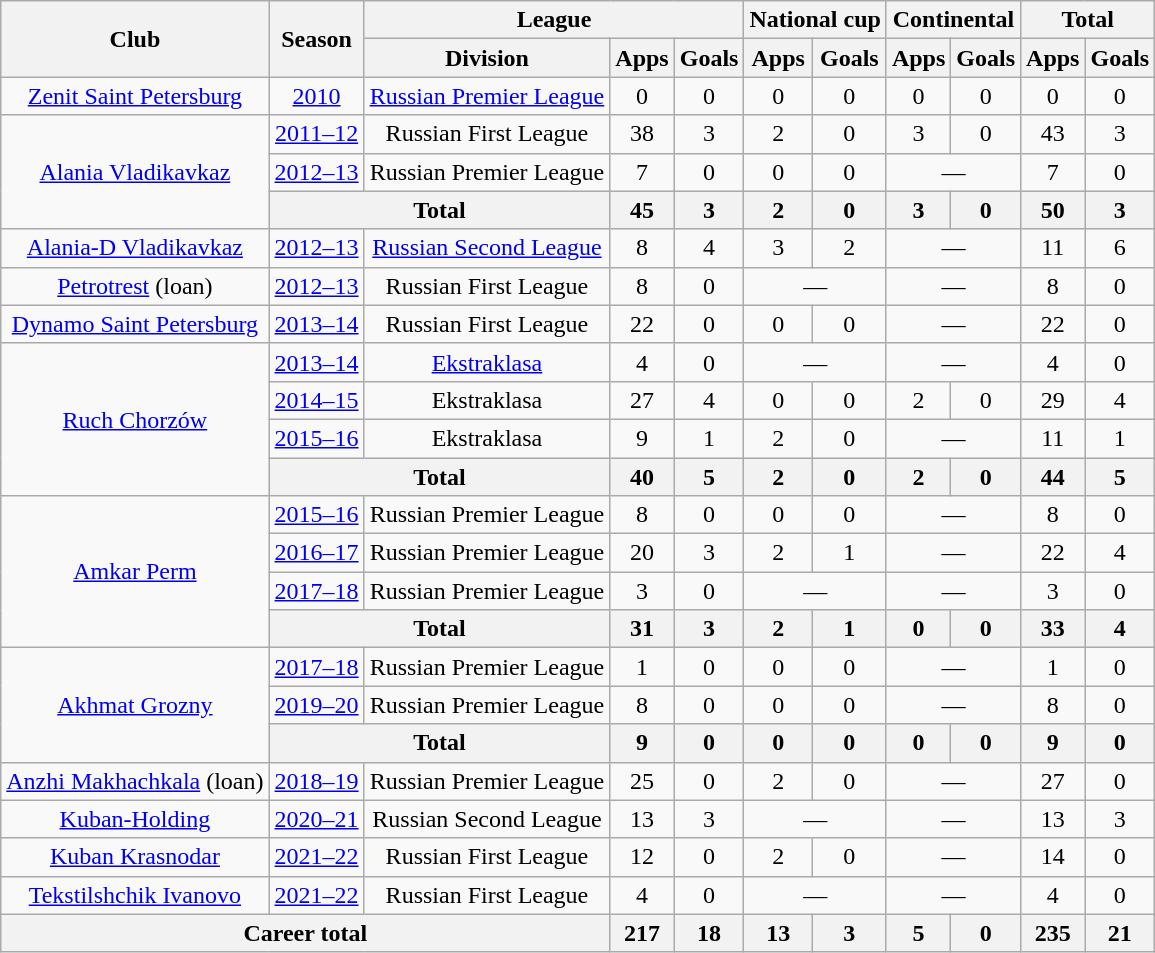<table class="wikitable" style="text-align: center;">
<tr>
<th rowspan=2>Club</th>
<th rowspan=2>Season</th>
<th colspan=3>League</th>
<th colspan=2>National cup</th>
<th colspan=2>Continental</th>
<th colspan=2>Total</th>
</tr>
<tr>
<th>Division</th>
<th>Apps</th>
<th>Goals</th>
<th>Apps</th>
<th>Goals</th>
<th>Apps</th>
<th>Goals</th>
<th>Apps</th>
<th>Goals</th>
</tr>
<tr>
<td><a href='#'>Zenit Saint Petersburg</a></td>
<td><a href='#'>2010</a></td>
<td><a href='#'>Russian Premier League</a></td>
<td>0</td>
<td>0</td>
<td>0</td>
<td>0</td>
<td>0</td>
<td>0</td>
<td>0</td>
<td>0</td>
</tr>
<tr>
<td rowspan="3"><a href='#'>Alania Vladikavkaz</a></td>
<td><a href='#'>2011–12</a></td>
<td>Russian First League</td>
<td>38</td>
<td>3</td>
<td>2</td>
<td>0</td>
<td>3</td>
<td>0</td>
<td>43</td>
<td>3</td>
</tr>
<tr>
<td><a href='#'>2012–13</a></td>
<td>Russian Premier League</td>
<td>7</td>
<td>0</td>
<td>0</td>
<td>0</td>
<td colspan=2>—</td>
<td>7</td>
<td>0</td>
</tr>
<tr>
<th colspan=2>Total</th>
<th>45</th>
<th>3</th>
<th>2</th>
<th>0</th>
<th>3</th>
<th>0</th>
<th>50</th>
<th>3</th>
</tr>
<tr>
<td><a href='#'>Alania-D Vladikavkaz</a></td>
<td><a href='#'>2012–13</a></td>
<td><a href='#'>Russian Second League</a></td>
<td>8</td>
<td>4</td>
<td>3</td>
<td>2</td>
<td colspan=2>—</td>
<td>11</td>
<td>6</td>
</tr>
<tr>
<td><a href='#'>Petrotrest</a> (loan)</td>
<td><a href='#'>2012–13</a></td>
<td>Russian First League</td>
<td>8</td>
<td>0</td>
<td colspan=2>—</td>
<td colspan=2>—</td>
<td>8</td>
<td>0</td>
</tr>
<tr>
<td><a href='#'>Dynamo Saint Petersburg</a></td>
<td><a href='#'>2013–14</a></td>
<td>Russian First League</td>
<td>22</td>
<td>0</td>
<td>0</td>
<td>0</td>
<td colspan=2>—</td>
<td>22</td>
<td>0</td>
</tr>
<tr>
<td rowspan="4"><a href='#'>Ruch Chorzów</a></td>
<td><a href='#'>2013–14</a></td>
<td><a href='#'>Ekstraklasa</a></td>
<td>4</td>
<td>0</td>
<td colspan=2>—</td>
<td colspan=2>—</td>
<td>4</td>
<td>0</td>
</tr>
<tr>
<td><a href='#'>2014–15</a></td>
<td>Ekstraklasa</td>
<td>27</td>
<td>4</td>
<td>0</td>
<td>0</td>
<td>2</td>
<td>0</td>
<td>29</td>
<td>4</td>
</tr>
<tr>
<td><a href='#'>2015–16</a></td>
<td>Ekstraklasa</td>
<td>9</td>
<td>1</td>
<td>2</td>
<td>0</td>
<td colspan=2>—</td>
<td>11</td>
<td>1</td>
</tr>
<tr>
<th colspan=2>Total</th>
<th>40</th>
<th>5</th>
<th>2</th>
<th>0</th>
<th>2</th>
<th>0</th>
<th>44</th>
<th>5</th>
</tr>
<tr>
<td rowspan="4"><a href='#'>Amkar Perm</a></td>
<td><a href='#'>2015–16</a></td>
<td>Russian Premier League</td>
<td>8</td>
<td>0</td>
<td>0</td>
<td>0</td>
<td colspan=2>—</td>
<td>8</td>
<td>0</td>
</tr>
<tr>
<td><a href='#'>2016–17</a></td>
<td>Russian Premier League</td>
<td>20</td>
<td>3</td>
<td>2</td>
<td>1</td>
<td colspan=2>—</td>
<td>22</td>
<td>4</td>
</tr>
<tr>
<td><a href='#'>2017–18</a></td>
<td>Russian Premier League</td>
<td>3</td>
<td>0</td>
<td colspan=2>—</td>
<td colspan=2>—</td>
<td>3</td>
<td>0</td>
</tr>
<tr>
<th colspan=2>Total</th>
<th>31</th>
<th>3</th>
<th>2</th>
<th>1</th>
<th>0</th>
<th>0</th>
<th>33</th>
<th>4</th>
</tr>
<tr>
<td rowspan="3"><a href='#'>Akhmat Grozny</a></td>
<td><a href='#'>2017–18</a></td>
<td>Russian Premier League</td>
<td>1</td>
<td>0</td>
<td>0</td>
<td>0</td>
<td colspan=2>—</td>
<td>1</td>
<td>0</td>
</tr>
<tr>
<td><a href='#'>2019–20</a></td>
<td>Russian Premier League</td>
<td>8</td>
<td>0</td>
<td>0</td>
<td>0</td>
<td colspan=2>—</td>
<td>8</td>
<td>0</td>
</tr>
<tr>
<th colspan=2>Total</th>
<th>9</th>
<th>0</th>
<th>0</th>
<th>0</th>
<th>0</th>
<th>0</th>
<th>9</th>
<th>0</th>
</tr>
<tr>
<td><a href='#'>Anzhi Makhachkala</a> (loan)</td>
<td><a href='#'>2018–19</a></td>
<td>Russian Premier League</td>
<td>25</td>
<td>0</td>
<td>2</td>
<td>0</td>
<td colspan=2>—</td>
<td>27</td>
<td>0</td>
</tr>
<tr>
<td><a href='#'>Kuban-Holding</a></td>
<td><a href='#'>2020–21</a></td>
<td>Russian Second League</td>
<td>13</td>
<td>3</td>
<td colspan=2>—</td>
<td colspan=2>—</td>
<td>13</td>
<td>3</td>
</tr>
<tr>
<td><a href='#'>Kuban Krasnodar</a></td>
<td><a href='#'>2021–22</a></td>
<td>Russian First League</td>
<td>12</td>
<td>0</td>
<td>2</td>
<td>0</td>
<td colspan=2>—</td>
<td>14</td>
<td>0</td>
</tr>
<tr>
<td><a href='#'>Tekstilshchik Ivanovo</a></td>
<td><a href='#'>2021–22</a></td>
<td>Russian First League</td>
<td>4</td>
<td>0</td>
<td colspan=2>—</td>
<td colspan=2>—</td>
<td>4</td>
<td>0</td>
</tr>
<tr>
<th colspan=3>Career total</th>
<th>217</th>
<th>18</th>
<th>13</th>
<th>3</th>
<th>5</th>
<th>0</th>
<th>235</th>
<th>21</th>
</tr>
</table>
